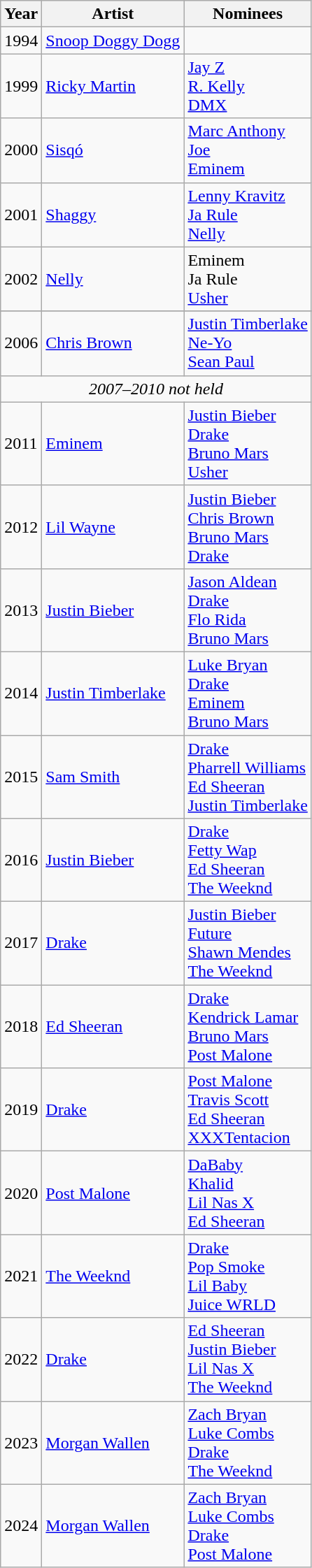<table class="wikitable">
<tr>
<th>Year</th>
<th>Artist</th>
<th>Nominees</th>
</tr>
<tr>
<td>1994</td>
<td><a href='#'>Snoop Doggy Dogg</a></td>
<td></td>
</tr>
<tr>
<td>1999</td>
<td><a href='#'>Ricky Martin</a></td>
<td><a href='#'>Jay Z</a><br><a href='#'>R. Kelly</a><br><a href='#'>DMX</a></td>
</tr>
<tr>
<td>2000</td>
<td><a href='#'>Sisqó</a></td>
<td><a href='#'>Marc Anthony</a><br><a href='#'>Joe</a><br><a href='#'>Eminem</a></td>
</tr>
<tr>
<td>2001</td>
<td><a href='#'>Shaggy</a></td>
<td><a href='#'>Lenny Kravitz</a><br><a href='#'>Ja Rule</a><br><a href='#'>Nelly</a></td>
</tr>
<tr>
<td>2002</td>
<td><a href='#'>Nelly</a></td>
<td>Eminem<br>Ja Rule<br><a href='#'>Usher</a></td>
</tr>
<tr>
</tr>
<tr>
<td>2006</td>
<td><a href='#'>Chris Brown</a></td>
<td><a href='#'>Justin Timberlake</a><br><a href='#'>Ne-Yo</a><br><a href='#'>Sean Paul</a></td>
</tr>
<tr>
<td colspan=3 style="text-align:center;"><em>2007–2010 not held</em></td>
</tr>
<tr>
<td>2011</td>
<td><a href='#'>Eminem</a></td>
<td><a href='#'>Justin Bieber</a><br><a href='#'>Drake</a><br><a href='#'>Bruno Mars</a><br><a href='#'>Usher</a></td>
</tr>
<tr>
<td>2012</td>
<td><a href='#'>Lil Wayne</a></td>
<td><a href='#'>Justin Bieber</a><br><a href='#'>Chris Brown</a><br><a href='#'>Bruno Mars</a><br><a href='#'>Drake</a></td>
</tr>
<tr>
<td>2013</td>
<td><a href='#'>Justin Bieber</a></td>
<td><a href='#'>Jason Aldean</a><br><a href='#'>Drake</a><br><a href='#'>Flo Rida</a><br><a href='#'>Bruno Mars</a></td>
</tr>
<tr>
<td>2014</td>
<td><a href='#'>Justin Timberlake</a></td>
<td><a href='#'>Luke Bryan</a><br><a href='#'>Drake</a><br><a href='#'>Eminem</a><br><a href='#'>Bruno Mars</a></td>
</tr>
<tr>
<td>2015</td>
<td><a href='#'>Sam Smith</a></td>
<td><a href='#'>Drake</a><br><a href='#'>Pharrell Williams</a><br><a href='#'>Ed Sheeran</a><br><a href='#'>Justin Timberlake</a></td>
</tr>
<tr>
<td>2016</td>
<td><a href='#'>Justin Bieber</a></td>
<td><a href='#'>Drake</a><br><a href='#'>Fetty Wap</a><br><a href='#'>Ed Sheeran</a><br><a href='#'>The Weeknd</a></td>
</tr>
<tr>
<td>2017</td>
<td><a href='#'>Drake</a></td>
<td><a href='#'>Justin Bieber</a><br><a href='#'>Future</a><br><a href='#'>Shawn Mendes</a><br><a href='#'>The Weeknd</a></td>
</tr>
<tr>
<td>2018</td>
<td><a href='#'>Ed Sheeran</a></td>
<td><a href='#'>Drake</a><br><a href='#'>Kendrick Lamar</a><br><a href='#'>Bruno Mars</a><br><a href='#'>Post Malone</a></td>
</tr>
<tr>
<td>2019</td>
<td><a href='#'>Drake</a></td>
<td><a href='#'>Post Malone</a><br><a href='#'>Travis Scott</a><br><a href='#'>Ed Sheeran</a><br><a href='#'>XXXTentacion</a></td>
</tr>
<tr>
<td>2020</td>
<td><a href='#'>Post Malone</a></td>
<td><a href='#'>DaBaby</a><br><a href='#'>Khalid</a><br><a href='#'>Lil Nas X</a><br><a href='#'>Ed Sheeran</a></td>
</tr>
<tr>
<td>2021</td>
<td><a href='#'>The Weeknd</a></td>
<td><a href='#'>Drake</a><br><a href='#'>Pop Smoke</a><br><a href='#'>Lil Baby</a><br><a href='#'>Juice WRLD</a></td>
</tr>
<tr>
<td>2022</td>
<td><a href='#'>Drake</a></td>
<td><a href='#'>Ed Sheeran</a><br><a href='#'>Justin Bieber</a><br><a href='#'>Lil Nas X</a><br><a href='#'>The Weeknd</a></td>
</tr>
<tr>
<td>2023</td>
<td><a href='#'>Morgan Wallen</a></td>
<td><a href='#'>Zach Bryan</a><br><a href='#'>Luke Combs</a><br><a href='#'>Drake</a><br><a href='#'>The Weeknd</a></td>
</tr>
<tr>
<td>2024</td>
<td><a href='#'>Morgan Wallen</a></td>
<td><a href='#'>Zach Bryan</a><br><a href='#'>Luke Combs</a><br><a href='#'>Drake</a><br><a href='#'>Post Malone</a></td>
</tr>
</table>
